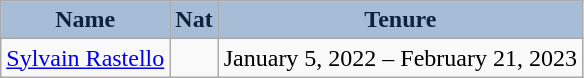<table class="wikitable sortable">
<tr>
<th style="background:#A7BCD6; color:#0C2340;" scope="col">Name</th>
<th style="background:#A7BCD6; color:#0C2340;" scope="col">Nat</th>
<th style="background:#A7BCD6; color:#0C2340;" scope="col">Tenure</th>
</tr>
<tr>
<td><a href='#'>Sylvain Rastello</a></td>
<td></td>
<td>January 5, 2022 – February 21, 2023</td>
</tr>
</table>
